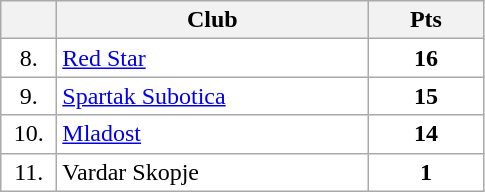<table class="wikitable">
<tr>
<th width="30"></th>
<th width="200">Club</th>
<th width="70">Pts</th>
</tr>
<tr bgcolor="#FFFFFF" align="center">
<td>8.</td>
<td align="left"><a href='#'>Red Star</a></td>
<td><strong>16</strong></td>
</tr>
<tr bgcolor="#FFFFFF" align="center">
<td>9.</td>
<td align="left"><a href='#'>Spartak Subotica</a></td>
<td><strong>15</strong></td>
</tr>
<tr bgcolor="#FFFFFF" align="center">
<td>10.</td>
<td align="left"><a href='#'>Mladost</a></td>
<td><strong>14</strong></td>
</tr>
<tr bgcolor="#FFFFFF" align="center">
<td>11.</td>
<td align="left">Vardar Skopje</td>
<td><strong>1</strong></td>
</tr>
</table>
